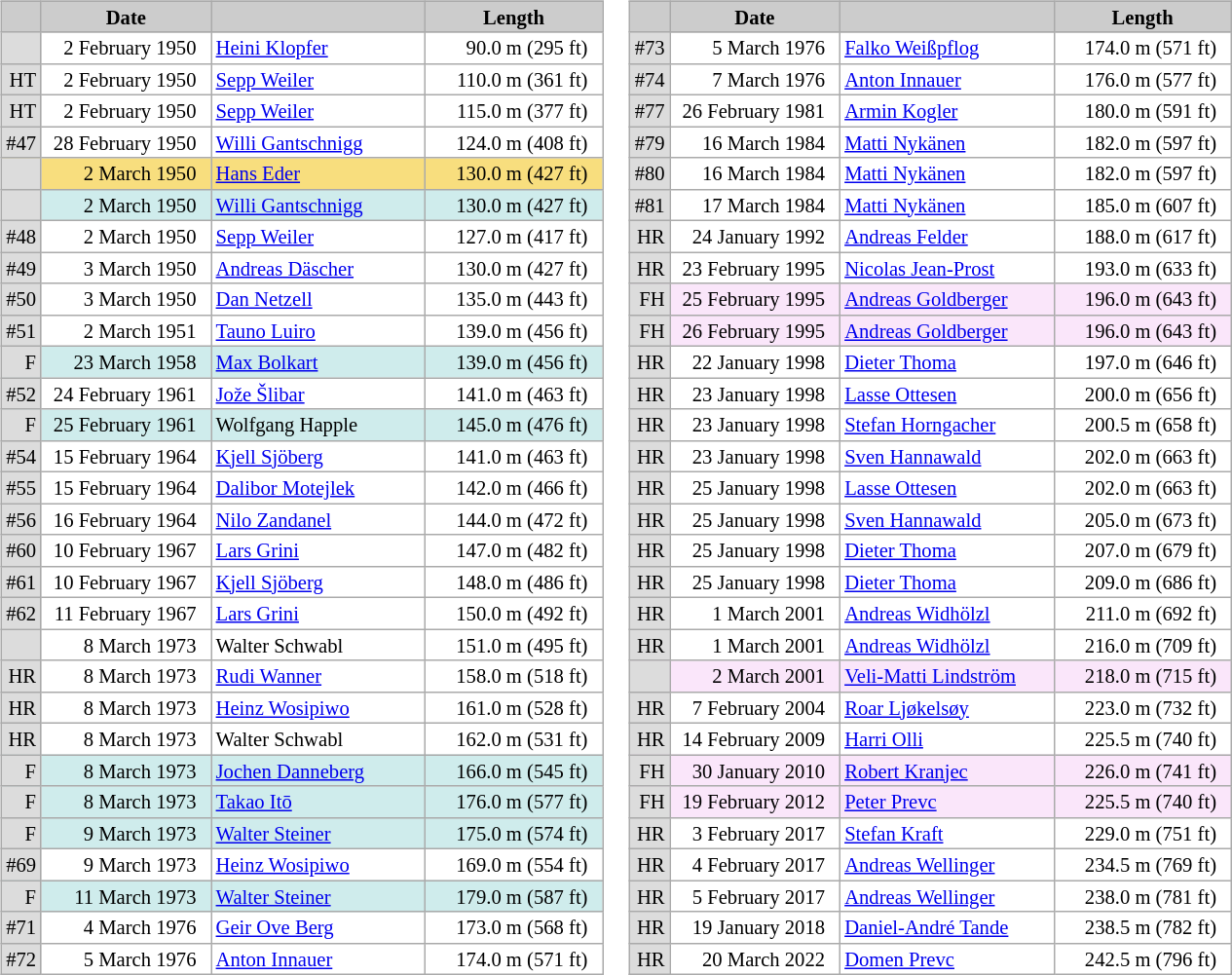<table>
<tr valign = "top">
<td><br><table class="wikitable plainrowheaders" style="background:#fff; font-size:86%; line-height:15px; border:grey solid 1px; border-collapse:collapse;">
<tr style="background:#ccc; text-align:center;">
<th style="background-color: #ccc;" width="20"></th>
<th style="background:#ccc;" width="110">Date</th>
<th style="background:#ccc;" width="140"></th>
<th style="background:#ccc;" width="115">Length</th>
</tr>
<tr>
<td align=right bgcolor=gainsboro></td>
<td align=right>2 February 1950  </td>
<td> <a href='#'>Heini Klopfer</a></td>
<td align=right>90.0 m (295 ft)  </td>
</tr>
<tr>
<td align=right bgcolor=gainsboro>HT</td>
<td align=right>2 February 1950  </td>
<td> <a href='#'>Sepp Weiler</a></td>
<td align=right>110.0 m (361 ft)  </td>
</tr>
<tr>
<td align=right bgcolor=gainsboro>HT</td>
<td align=right>2 February 1950  </td>
<td> <a href='#'>Sepp Weiler</a></td>
<td align=right>115.0 m (377 ft)  </td>
</tr>
<tr>
<td align=right bgcolor=gainsboro>#47</td>
<td align=right>28 February 1950  </td>
<td> <a href='#'>Willi Gantschnigg</a></td>
<td align=right> 124.0 m (408 ft)  </td>
</tr>
<tr bgcolor=F8DE7E>
<td align=right bgcolor=gainsboro></td>
<td align=right>2 March 1950  </td>
<td> <a href='#'>Hans Eder</a></td>
<td align=right>130.0 m (427 ft)  </td>
</tr>
<tr bgcolor=CFECEC>
<td align=right bgcolor=gainsboro></td>
<td align=right>2 March 1950  </td>
<td> <a href='#'>Willi Gantschnigg</a></td>
<td align=right>130.0 m (427 ft)  </td>
</tr>
<tr>
<td align=right bgcolor=gainsboro>#48</td>
<td align=right>2 March 1950  </td>
<td> <a href='#'>Sepp Weiler</a></td>
<td align=right> 127.0 m (417 ft)  </td>
</tr>
<tr>
<td align=right bgcolor=gainsboro>#49</td>
<td align=right>3 March 1950  </td>
<td> <a href='#'>Andreas Däscher</a></td>
<td align=right> 130.0 m (427 ft)  </td>
</tr>
<tr>
<td align=right bgcolor=gainsboro>#50</td>
<td align=right>3 March 1950  </td>
<td> <a href='#'>Dan Netzell</a></td>
<td align=right> 135.0 m (443 ft)  </td>
</tr>
<tr>
<td align=right bgcolor=gainsboro>#51</td>
<td align=right>2 March 1951  </td>
<td> <a href='#'>Tauno Luiro</a></td>
<td align=right> 139.0 m (456 ft)  </td>
</tr>
<tr bgcolor=CFECEC>
<td align=right bgcolor=gainsboro>F</td>
<td align=right>23 March 1958  </td>
<td> <a href='#'>Max Bolkart</a></td>
<td align=right>139.0 m (456 ft)  </td>
</tr>
<tr>
<td align=right bgcolor=gainsboro>#52</td>
<td align=right>24 February 1961  </td>
<td> <a href='#'>Jože Šlibar</a></td>
<td align=right> 141.0 m (463 ft)  </td>
</tr>
<tr bgcolor=CFECEC>
<td align=right bgcolor=gainsboro>F</td>
<td align=right>25 February 1961  </td>
<td>  Wolfgang Happle</td>
<td align=right>145.0 m (476 ft)  </td>
</tr>
<tr>
<td align=right bgcolor=gainsboro>#54</td>
<td align=right>15 February 1964  </td>
<td> <a href='#'>Kjell Sjöberg</a></td>
<td align=right> 141.0 m (463 ft)  </td>
</tr>
<tr>
<td align=right bgcolor=gainsboro>#55</td>
<td align=right>15 February 1964  </td>
<td> <a href='#'>Dalibor Motejlek</a></td>
<td align=right> 142.0 m (466 ft)  </td>
</tr>
<tr>
<td align=right bgcolor=gainsboro>#56</td>
<td align=right>16 February 1964  </td>
<td> <a href='#'>Nilo Zandanel</a></td>
<td align=right> 144.0 m (472 ft)  </td>
</tr>
<tr>
<td align=right bgcolor=gainsboro>#60</td>
<td align=right>10 February 1967  </td>
<td> <a href='#'>Lars Grini</a></td>
<td align=right> 147.0 m (482 ft)  </td>
</tr>
<tr>
<td align=right bgcolor=gainsboro>#61</td>
<td align=right>10 February 1967  </td>
<td> <a href='#'>Kjell Sjöberg</a></td>
<td align=right> 148.0 m (486 ft)  </td>
</tr>
<tr>
<td align=right bgcolor=gainsboro>#62</td>
<td align=right>11 February 1967  </td>
<td> <a href='#'>Lars Grini</a></td>
<td align=right> 150.0 m (492 ft)  </td>
</tr>
<tr>
<td align=right bgcolor=gainsboro></td>
<td align=right>8 March 1973  </td>
<td> Walter Schwabl</td>
<td align=right>151.0 m (495 ft)  </td>
</tr>
<tr>
<td align=right bgcolor=gainsboro>HR</td>
<td align=right>8 March 1973  </td>
<td> <a href='#'>Rudi Wanner</a></td>
<td align=right>158.0 m (518 ft)  </td>
</tr>
<tr>
<td align=right bgcolor=gainsboro>HR</td>
<td align=right>8 March 1973  </td>
<td> <a href='#'>Heinz Wosipiwo</a></td>
<td align=right>161.0 m (528 ft)  </td>
</tr>
<tr>
<td align=right bgcolor=gainsboro>HR</td>
<td align=right>8 March 1973  </td>
<td> Walter Schwabl</td>
<td align=right>162.0 m (531 ft)  </td>
</tr>
<tr bgcolor=CFECEC>
<td align=right bgcolor=gainsboro>F</td>
<td align=right>8 March 1973  </td>
<td> <a href='#'>Jochen Danneberg</a></td>
<td align=right>166.0 m (545 ft)  </td>
</tr>
<tr bgcolor=CFECEC>
<td align=right bgcolor=gainsboro>F</td>
<td align=right>8 March 1973  </td>
<td> <a href='#'>Takao Itō</a></td>
<td align=right>176.0 m (577 ft)  </td>
</tr>
<tr bgcolor=CFECEC>
<td align=right bgcolor=gainsboro>F</td>
<td align=right>9 March 1973  </td>
<td> <a href='#'>Walter Steiner</a></td>
<td align=right>175.0 m (574 ft)  </td>
</tr>
<tr>
<td align=right bgcolor=gainsboro>#69</td>
<td align=right>9 March 1973  </td>
<td> <a href='#'>Heinz Wosipiwo</a></td>
<td align=right> 169.0 m (554 ft)  </td>
</tr>
<tr bgcolor=CFECEC>
<td align=right bgcolor=gainsboro>F</td>
<td align=right>11 March 1973  </td>
<td> <a href='#'>Walter Steiner</a></td>
<td align=right>179.0 m (587 ft)  </td>
</tr>
<tr>
<td align=right bgcolor=gainsboro>#71</td>
<td align=right>4 March 1976  </td>
<td> <a href='#'>Geir Ove Berg</a></td>
<td align=right> 173.0 m (568 ft)  </td>
</tr>
<tr>
<td align=right bgcolor=gainsboro>#72</td>
<td align=right>5 March 1976  </td>
<td> <a href='#'>Anton Innauer</a></td>
<td align=right> 174.0 m (571 ft)  </td>
</tr>
</table>
</td>
<td><br><table class="wikitable plainrowheaders" style="background:#fff; font-size:86%; line-height:15px; border:grey solid 1px; border-collapse:collapse;">
<tr style="background:#ccc; text-align:center;">
<th style="background-color: #ccc;" width="20"></th>
<th style="background:#ccc;" width="110">Date</th>
<th style="background:#ccc;" width="140"></th>
<th style="background:#ccc;" width="115">Length</th>
</tr>
<tr>
<td align=right bgcolor=gainsboro>#73</td>
<td align=right>5 March 1976  </td>
<td> <a href='#'>Falko Weißpflog</a></td>
<td align=right> 174.0 m (571 ft)  </td>
</tr>
<tr>
<td align=right bgcolor=gainsboro>#74</td>
<td align=right>7 March 1976  </td>
<td> <a href='#'>Anton Innauer</a></td>
<td align=right> 176.0 m (577 ft)  </td>
</tr>
<tr>
<td align=right bgcolor=gainsboro>#77</td>
<td align=right>26 February 1981  </td>
<td> <a href='#'>Armin Kogler</a></td>
<td align=right> 180.0 m (591 ft)  </td>
</tr>
<tr>
<td align=right bgcolor=gainsboro>#79</td>
<td align=right>16 March 1984  </td>
<td> <a href='#'>Matti Nykänen</a></td>
<td align=right> 182.0 m (597 ft)  </td>
</tr>
<tr>
<td align=right bgcolor=gainsboro>#80</td>
<td align=right>16 March 1984  </td>
<td> <a href='#'>Matti Nykänen</a></td>
<td align=right> 182.0 m (597 ft)  </td>
</tr>
<tr>
<td align=right bgcolor=gainsboro>#81</td>
<td align=right>17 March 1984  </td>
<td> <a href='#'>Matti Nykänen</a></td>
<td align=right> 185.0 m (607 ft)  </td>
</tr>
<tr>
<td align=right bgcolor=gainsboro>HR</td>
<td align=right>24 January 1992  </td>
<td> <a href='#'>Andreas Felder</a></td>
<td align=right>188.0 m (617 ft)  </td>
</tr>
<tr>
<td align=right bgcolor=gainsboro>HR</td>
<td align=right>23 February 1995  </td>
<td> <a href='#'>Nicolas Jean-Prost</a></td>
<td align=right>193.0 m (633 ft)  </td>
</tr>
<tr bgcolor=FAE6FA>
<td align=right bgcolor=gainsboro>FH</td>
<td align=right>25 February 1995  </td>
<td> <a href='#'>Andreas Goldberger</a></td>
<td align=right>196.0 m (643 ft)  </td>
</tr>
<tr bgcolor=FAE6FA>
<td align=right bgcolor=gainsboro>FH</td>
<td align=right>26 February 1995  </td>
<td> <a href='#'>Andreas Goldberger</a></td>
<td align=right>196.0 m (643 ft)  </td>
</tr>
<tr>
<td align=right bgcolor=gainsboro>HR</td>
<td align=right>22 January 1998  </td>
<td> <a href='#'>Dieter Thoma</a></td>
<td align=right>197.0 m (646 ft)  </td>
</tr>
<tr>
<td align=right bgcolor=gainsboro>HR</td>
<td align=right>23 January 1998  </td>
<td> <a href='#'>Lasse Ottesen</a></td>
<td align=right>200.0 m (656 ft)  </td>
</tr>
<tr>
<td align=right bgcolor=gainsboro>HR</td>
<td align=right>23 January 1998  </td>
<td> <a href='#'>Stefan Horngacher</a></td>
<td align=right>200.5 m (658 ft)  </td>
</tr>
<tr>
<td align=right bgcolor=gainsboro>HR</td>
<td align=right>23 January 1998  </td>
<td> <a href='#'>Sven Hannawald</a></td>
<td align=right>202.0 m (663 ft)  </td>
</tr>
<tr>
<td align=right bgcolor=gainsboro>HR</td>
<td align=right>25 January 1998  </td>
<td> <a href='#'>Lasse Ottesen</a></td>
<td align=right>202.0 m (663 ft)  </td>
</tr>
<tr>
<td align=right bgcolor=gainsboro>HR</td>
<td align=right>25 January 1998  </td>
<td> <a href='#'>Sven Hannawald</a></td>
<td align=right>205.0 m (673 ft)  </td>
</tr>
<tr>
<td align=right bgcolor=gainsboro>HR</td>
<td align=right>25 January 1998  </td>
<td> <a href='#'>Dieter Thoma</a></td>
<td align=right>207.0 m (679 ft)  </td>
</tr>
<tr>
<td align=right bgcolor=gainsboro>HR</td>
<td align=right>25 January 1998  </td>
<td> <a href='#'>Dieter Thoma</a></td>
<td align=right>209.0 m (686 ft)  </td>
</tr>
<tr>
<td align=right bgcolor=gainsboro>HR</td>
<td align=right>1 March 2001  </td>
<td> <a href='#'>Andreas Widhölzl</a></td>
<td align=right>211.0 m (692 ft)  </td>
</tr>
<tr>
<td align=right bgcolor=gainsboro>HR</td>
<td align=right>1 March 2001  </td>
<td> <a href='#'>Andreas Widhölzl</a></td>
<td align=right>216.0 m (709 ft)  </td>
</tr>
<tr bgcolor=FAE6FA>
<td align=right bgcolor=gainsboro></td>
<td align=right>2 March 2001  </td>
<td> <a href='#'>Veli-Matti Lindström</a></td>
<td align=right>218.0 m (715 ft)  </td>
</tr>
<tr>
<td align=right bgcolor=gainsboro>HR</td>
<td align=right>7 February 2004  </td>
<td> <a href='#'>Roar Ljøkelsøy</a></td>
<td align=right>223.0 m (732 ft)  </td>
</tr>
<tr>
<td align=right bgcolor=gainsboro>HR</td>
<td align=right>14 February 2009  </td>
<td> <a href='#'>Harri Olli</a></td>
<td align=right>225.5 m (740 ft)  </td>
</tr>
<tr bgcolor=FAE6FA>
<td align=right bgcolor=gainsboro>FH</td>
<td align=right>30 January 2010  </td>
<td> <a href='#'>Robert Kranjec</a></td>
<td align=right>226.0 m (741 ft)  </td>
</tr>
<tr bgcolor=FAE6FA>
<td align=right bgcolor=gainsboro>FH</td>
<td align=right>19 February 2012  </td>
<td> <a href='#'>Peter Prevc</a></td>
<td align=right>225.5 m (740 ft)  </td>
</tr>
<tr>
<td align=right bgcolor=gainsboro>HR</td>
<td align=right>3 February 2017  </td>
<td> <a href='#'>Stefan Kraft</a></td>
<td align=right>229.0 m (751 ft)  </td>
</tr>
<tr>
<td align=right bgcolor=gainsboro>HR</td>
<td align=right>4 February 2017  </td>
<td> <a href='#'>Andreas Wellinger</a></td>
<td align=right>234.5 m (769 ft)  </td>
</tr>
<tr>
<td align=right bgcolor=gainsboro>HR</td>
<td align=right>5 February 2017  </td>
<td> <a href='#'>Andreas Wellinger</a></td>
<td align=right>238.0 m (781 ft)  </td>
</tr>
<tr>
<td align=right bgcolor=gainsboro>HR</td>
<td align=right>19 January 2018  </td>
<td> <a href='#'>Daniel-André Tande</a></td>
<td align=right>238.5 m (782 ft)  </td>
</tr>
<tr>
<td align=right bgcolor=gainsboro>HR</td>
<td align=right>20 March 2022  </td>
<td> <a href='#'>Domen Prevc</a></td>
<td align=right>242.5 m (796 ft)  </td>
</tr>
</table>
</td>
</tr>
</table>
